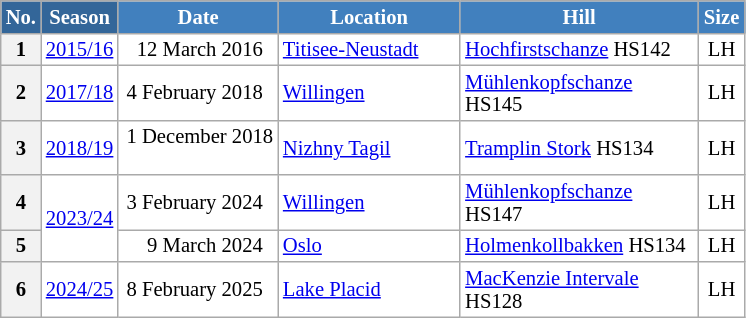<table class="wikitable sortable" style="font-size:86%; line-height:15px; text-align:left; border:grey solid 1px; border-collapse:collapse; background:#ffffff;">
<tr style="background:#efefef;">
<th style="background-color:#369; color:white; width:10px;">No.</th>
<th style="background-color:#369; color:white;  width:30px;">Season</th>
<th style="background-color:#4180be; color:white; width:100px;">Date</th>
<th style="background-color:#4180be; color:white; width:115px;">Location</th>
<th style="background-color:#4180be; color:white; width:152px;">Hill</th>
<th style="background-color:#4180be; color:white; width:25px;">Size</th>
</tr>
<tr>
<th scope=row style="text-align:center;">1</th>
<td align=center><a href='#'>2015/16</a></td>
<td align=right>12 March 2016  </td>
<td> <a href='#'>Titisee-Neustadt</a></td>
<td><a href='#'>Hochfirstschanze</a> HS142</td>
<td align=center>LH</td>
</tr>
<tr>
<th scope=row style="text-align:center;">2</th>
<td align=center><a href='#'>2017/18</a></td>
<td align=right>4 February 2018  </td>
<td> <a href='#'>Willingen</a></td>
<td><a href='#'>Mühlenkopfschanze</a> HS145</td>
<td align=center>LH</td>
</tr>
<tr>
<th scope=row style="text-align:center;">3</th>
<td align=center><a href='#'>2018/19</a></td>
<td align=right>1 December 2018  </td>
<td> <a href='#'>Nizhny Tagil</a></td>
<td><a href='#'>Tramplin Stork</a> HS134</td>
<td align=center>LH</td>
</tr>
<tr>
<th scope=row style="text-align:center;">4</th>
<td align=center rowspan=2><a href='#'>2023/24</a></td>
<td align=right>3 February 2024  </td>
<td> <a href='#'>Willingen</a></td>
<td><a href='#'>Mühlenkopfschanze</a> HS147</td>
<td align=center>LH</td>
</tr>
<tr>
<th scope=row style="text-align:center;">5</th>
<td align=right>9 March 2024  </td>
<td> <a href='#'>Oslo</a></td>
<td><a href='#'>Holmenkollbakken</a> HS134</td>
<td align=center>LH</td>
</tr>
<tr>
<th scope=row style="text-align:center;">6</th>
<td align=center><a href='#'>2024/25</a></td>
<td align=right>8 February 2025  </td>
<td> <a href='#'>Lake Placid</a></td>
<td><a href='#'>MacKenzie Intervale</a> HS128</td>
<td align=center>LH</td>
</tr>
</table>
